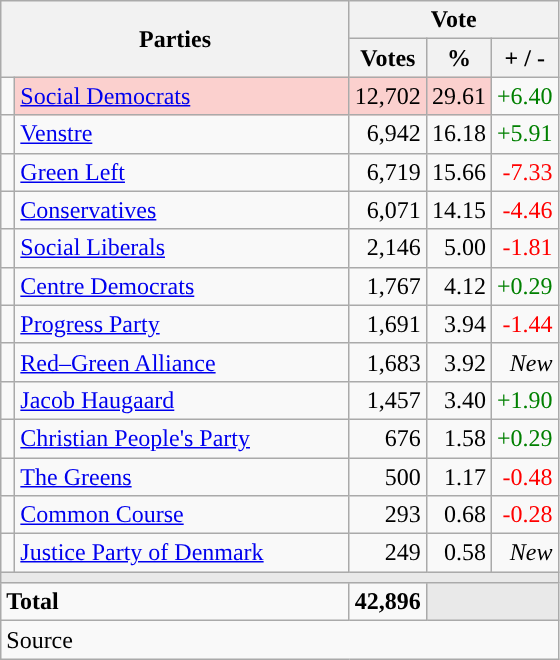<table class="wikitable" style="text-align:right;">
<tr>
<th style="text-align:centre;" rowspan="2" colspan="2" width="225">Parties</th>
<th colspan="3">Vote</th>
</tr>
<tr>
<th width="15">Votes</th>
<th width="15">%</th>
<th width="15">+ / -</th>
</tr>
<tr>
<td width="2" style="color:inherit;background:"></td>
<td bgcolor=#fbd0ce  align="left"><a href='#'>Social Democrats</a></td>
<td bgcolor=#fbd0ce>12,702</td>
<td bgcolor=#fbd0ce>29.61</td>
<td style=color:green;>+6.40</td>
</tr>
<tr>
<td width="2" style="color:inherit;background:"></td>
<td align="left"><a href='#'>Venstre</a></td>
<td>6,942</td>
<td>16.18</td>
<td style=color:green;>+5.91</td>
</tr>
<tr>
<td width="2" style="color:inherit;background:"></td>
<td align="left"><a href='#'>Green Left</a></td>
<td>6,719</td>
<td>15.66</td>
<td style=color:red;>-7.33</td>
</tr>
<tr>
<td width="2" style="color:inherit;background:"></td>
<td align="left"><a href='#'>Conservatives</a></td>
<td>6,071</td>
<td>14.15</td>
<td style=color:red;>-4.46</td>
</tr>
<tr>
<td width="2" style="color:inherit;background:"></td>
<td align="left"><a href='#'>Social Liberals</a></td>
<td>2,146</td>
<td>5.00</td>
<td style=color:red;>-1.81</td>
</tr>
<tr>
<td width="2" style="color:inherit;background:"></td>
<td align="left"><a href='#'>Centre Democrats</a></td>
<td>1,767</td>
<td>4.12</td>
<td style=color:green;>+0.29</td>
</tr>
<tr>
<td width="2" style="color:inherit;background:"></td>
<td align="left"><a href='#'>Progress Party</a></td>
<td>1,691</td>
<td>3.94</td>
<td style=color:red;>-1.44</td>
</tr>
<tr>
<td width="2" style="color:inherit;background:"></td>
<td align="left"><a href='#'>Red–Green Alliance</a></td>
<td>1,683</td>
<td>3.92</td>
<td><em>New</em></td>
</tr>
<tr>
<td width="2" style="color:inherit;background:"></td>
<td align="left"><a href='#'>Jacob Haugaard</a></td>
<td>1,457</td>
<td>3.40</td>
<td style=color:green;>+1.90</td>
</tr>
<tr>
<td width="2" style="color:inherit;background:"></td>
<td align="left"><a href='#'>Christian People's Party</a></td>
<td>676</td>
<td>1.58</td>
<td style=color:green;>+0.29</td>
</tr>
<tr>
<td width="2" style="color:inherit;background:"></td>
<td align="left"><a href='#'>The Greens</a></td>
<td>500</td>
<td>1.17</td>
<td style=color:red;>-0.48</td>
</tr>
<tr>
<td width="2" style="color:inherit;background:"></td>
<td align="left"><a href='#'>Common Course</a></td>
<td>293</td>
<td>0.68</td>
<td style=color:red;>-0.28</td>
</tr>
<tr>
<td width="2" style="color:inherit;background:"></td>
<td align="left"><a href='#'>Justice Party of Denmark</a></td>
<td>249</td>
<td>0.58</td>
<td><em>New</em></td>
</tr>
<tr>
<td colspan="7" bgcolor="#E9E9E9"></td>
</tr>
<tr>
<td align="left" colspan="2"><strong>Total</strong></td>
<td><strong>42,896</strong></td>
<td bgcolor="#E9E9E9" colspan="2"></td>
</tr>
<tr>
<td align="left" colspan="6">Source</td>
</tr>
</table>
